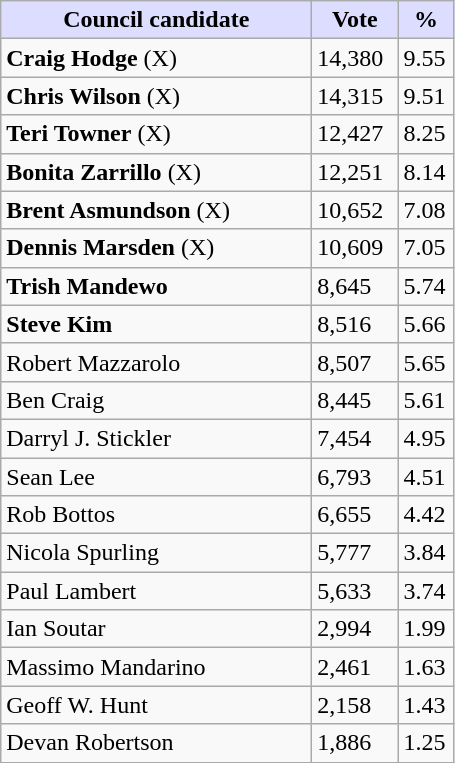<table class="wikitable">
<tr>
<th style="background:#ddf;" width="200px">Council candidate</th>
<th style="background:#ddf;" width="50px">Vote</th>
<th style="background:#ddf;" width="30px">%</th>
</tr>
<tr>
<td><strong>Craig Hodge</strong> (X)</td>
<td>14,380</td>
<td>9.55</td>
</tr>
<tr>
<td><strong>Chris Wilson</strong> (X)</td>
<td>14,315</td>
<td>9.51</td>
</tr>
<tr>
<td><strong>Teri Towner</strong> (X)</td>
<td>12,427</td>
<td>8.25</td>
</tr>
<tr>
<td><strong>Bonita Zarrillo</strong> (X)</td>
<td>12,251</td>
<td>8.14</td>
</tr>
<tr>
<td><strong>Brent Asmundson</strong> (X)</td>
<td>10,652</td>
<td>7.08</td>
</tr>
<tr>
<td><strong>Dennis Marsden</strong> (X)</td>
<td>10,609</td>
<td>7.05</td>
</tr>
<tr>
<td><strong>Trish Mandewo</strong></td>
<td>8,645</td>
<td>5.74</td>
</tr>
<tr>
<td><strong>Steve Kim</strong></td>
<td>8,516</td>
<td>5.66</td>
</tr>
<tr>
<td>Robert Mazzarolo</td>
<td>8,507</td>
<td>5.65</td>
</tr>
<tr>
<td>Ben Craig</td>
<td>8,445</td>
<td>5.61</td>
</tr>
<tr>
<td>Darryl J. Stickler</td>
<td>7,454</td>
<td>4.95</td>
</tr>
<tr>
<td>Sean Lee</td>
<td>6,793</td>
<td>4.51</td>
</tr>
<tr>
<td>Rob Bottos</td>
<td>6,655</td>
<td>4.42</td>
</tr>
<tr>
<td>Nicola Spurling</td>
<td>5,777</td>
<td>3.84</td>
</tr>
<tr>
<td>Paul Lambert</td>
<td>5,633</td>
<td>3.74</td>
</tr>
<tr>
<td>Ian Soutar</td>
<td>2,994</td>
<td>1.99</td>
</tr>
<tr>
<td>Massimo Mandarino</td>
<td>2,461</td>
<td>1.63</td>
</tr>
<tr>
<td>Geoff W. Hunt</td>
<td>2,158</td>
<td>1.43</td>
</tr>
<tr>
<td>Devan Robertson</td>
<td>1,886</td>
<td>1.25</td>
</tr>
</table>
